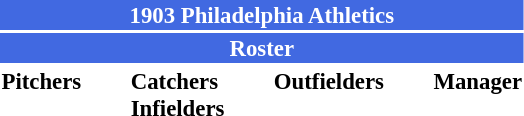<table class="toccolours" style="font-size: 95%;">
<tr>
<th colspan="10" style="background-color: #4169e1; color: white; text-align: center;">1903 Philadelphia Athletics</th>
</tr>
<tr>
<td colspan="10" style="background-color: #4169e1; color: white; text-align: center;"><strong>Roster</strong></td>
</tr>
<tr>
<td valign="top"><strong>Pitchers</strong><br>







</td>
<td width="25px"></td>
<td valign="top"><strong>Catchers</strong><br>


<strong>Infielders</strong>





</td>
<td width="25px"></td>
<td valign="top"><strong>Outfielders</strong><br>


</td>
<td width="25px"></td>
<td valign="top"><strong>Manager</strong><br></td>
</tr>
</table>
